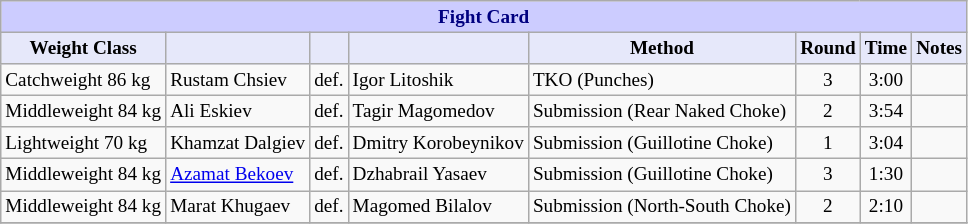<table class="wikitable" style="font-size: 80%;">
<tr>
<th colspan="8" style="background-color: #ccf; color: #000080; text-align: center;"><strong>Fight Card</strong></th>
</tr>
<tr>
<th colspan="1" style="background-color: #E6E8FA; color: #000000; text-align: center;">Weight Class</th>
<th colspan="1" style="background-color: #E6E8FA; color: #000000; text-align: center;"></th>
<th colspan="1" style="background-color: #E6E8FA; color: #000000; text-align: center;"></th>
<th colspan="1" style="background-color: #E6E8FA; color: #000000; text-align: center;"></th>
<th colspan="1" style="background-color: #E6E8FA; color: #000000; text-align: center;">Method</th>
<th colspan="1" style="background-color: #E6E8FA; color: #000000; text-align: center;">Round</th>
<th colspan="1" style="background-color: #E6E8FA; color: #000000; text-align: center;">Time</th>
<th colspan="1" style="background-color: #E6E8FA; color: #000000; text-align: center;">Notes</th>
</tr>
<tr>
<td>Catchweight 86 kg</td>
<td> Rustam Chsiev</td>
<td>def.</td>
<td> Igor Litoshik</td>
<td>TKO (Punches)</td>
<td align=center>3</td>
<td align=center>3:00</td>
<td></td>
</tr>
<tr>
<td>Middleweight 84 kg</td>
<td> Ali Eskiev</td>
<td>def.</td>
<td> Tagir Magomedov</td>
<td>Submission (Rear Naked Choke)</td>
<td align=center>2</td>
<td align=center>3:54</td>
<td></td>
</tr>
<tr>
<td>Lightweight 70 kg</td>
<td> Khamzat Dalgiev</td>
<td>def.</td>
<td> Dmitry Korobeynikov</td>
<td>Submission (Guillotine Choke)</td>
<td align=center>1</td>
<td align=center>3:04</td>
<td></td>
</tr>
<tr>
<td>Middleweight 84 kg</td>
<td> <a href='#'>Azamat Bekoev</a></td>
<td>def.</td>
<td> Dzhabrail Yasaev</td>
<td>Submission (Guillotine Choke)</td>
<td align=center>3</td>
<td align=center>1:30</td>
<td></td>
</tr>
<tr>
<td>Middleweight 84 kg</td>
<td> Marat Khugaev</td>
<td>def.</td>
<td> Magomed Bilalov</td>
<td>Submission (North-South Choke)</td>
<td align=center>2</td>
<td align=center>2:10</td>
<td></td>
</tr>
<tr>
</tr>
</table>
